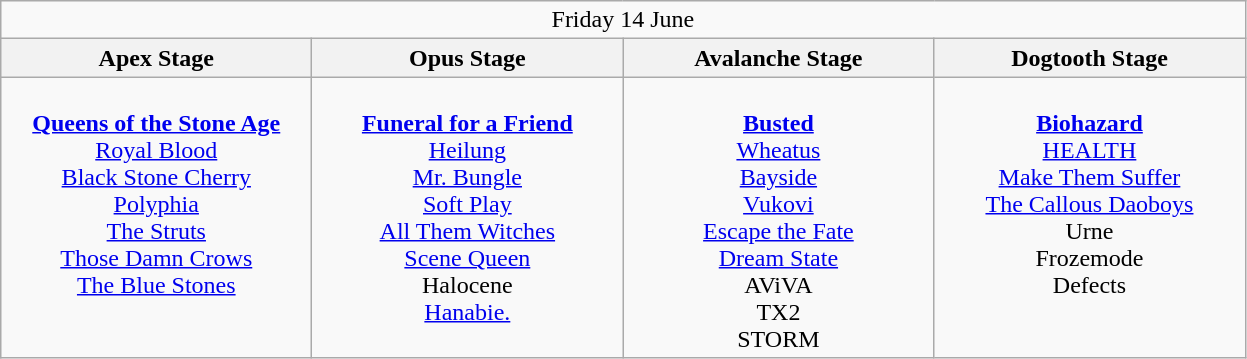<table class="wikitable">
<tr>
<td colspan="4" style="text-align:center;">Friday 14 June</td>
</tr>
<tr>
<th>Apex Stage</th>
<th>Opus Stage</th>
<th>Avalanche Stage</th>
<th>Dogtooth Stage</th>
</tr>
<tr>
<td style="text-align:center; vertical-align:top; width:200px;"><br><strong><a href='#'>Queens of the Stone Age</a></strong> <br>
<a href='#'>Royal Blood</a><br>
<a href='#'>Black Stone Cherry</a> <br>
<a href='#'>Polyphia</a><br>
<a href='#'>The Struts</a><br>
<a href='#'>Those Damn Crows</a><br>
<a href='#'>The Blue Stones</a><br></td>
<td style="text-align:center; vertical-align:top; width:200px;"><br><strong><a href='#'>Funeral for a Friend</a></strong><br>
<a href='#'>Heilung</a><br>
<a href='#'>Mr. Bungle</a> <br>
<a href='#'>Soft Play</a> <br> 
<a href='#'>All Them Witches</a><br>
<a href='#'>Scene Queen</a><br>
Halocene<br>
<a href='#'>Hanabie.</a><br></td>
<td style="text-align:center; vertical-align:top; width:200px;"><br><strong><a href='#'>Busted</a></strong> <br>
<a href='#'>Wheatus</a> <br>
<a href='#'>Bayside</a> <br>
<a href='#'>Vukovi</a><br>
<a href='#'>Escape the Fate</a> <br>
<a href='#'>Dream State</a><br>
AViVA <br>
TX2<br>
STORM<br></td>
<td style="text-align:center; vertical-align:top; width:200px;"><br><strong><a href='#'>Biohazard</a></strong> <br>
<a href='#'>HEALTH</a> <br>
<a href='#'>Make Them Suffer</a><br>
<a href='#'>The Callous Daoboys</a><br>
Urne<br>
Frozemode<br>
Defects<br></td>
</tr>
</table>
